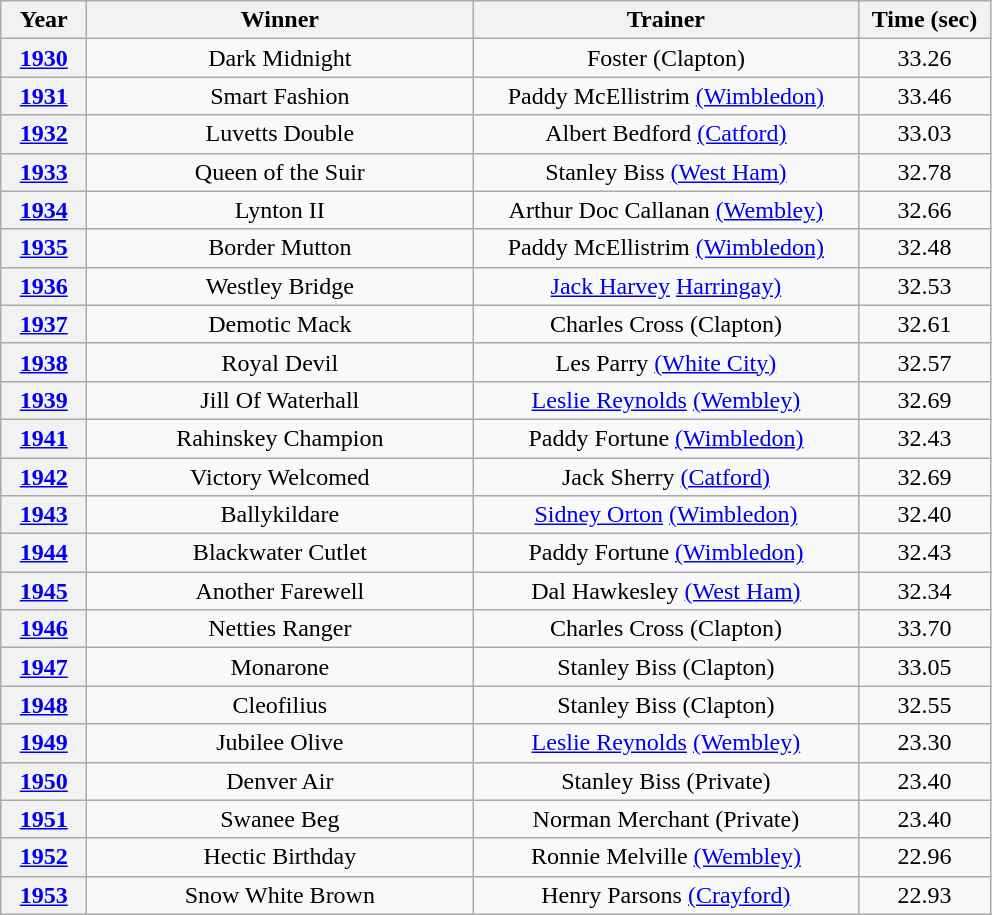<table class="wikitable collapsible collapsed" style="text-align:center">
<tr>
<th width=50>Year</th>
<th width=250>Winner</th>
<th width=250>Trainer</th>
<th width=80>Time (sec)</th>
</tr>
<tr>
<th><a href='#'>1930</a></th>
<td>Dark Midnight</td>
<td>Foster (Clapton)</td>
<td>33.26</td>
</tr>
<tr>
<th><a href='#'>1931</a></th>
<td>Smart Fashion</td>
<td>Paddy McEllistrim <a href='#'>(Wimbledon)</a></td>
<td>33.46</td>
</tr>
<tr>
<th><a href='#'>1932</a></th>
<td>Luvetts Double</td>
<td>Albert Bedford <a href='#'>(Catford)</a></td>
<td>33.03</td>
</tr>
<tr>
<th><a href='#'>1933</a></th>
<td>Queen of the Suir</td>
<td>Stanley Biss <a href='#'>(West Ham)</a></td>
<td>32.78</td>
</tr>
<tr>
<th><a href='#'>1934</a></th>
<td>Lynton II</td>
<td>Arthur Doc Callanan <a href='#'>(Wembley)</a></td>
<td>32.66</td>
</tr>
<tr>
<th><a href='#'>1935</a></th>
<td>Border Mutton</td>
<td>Paddy McEllistrim <a href='#'>(Wimbledon)</a></td>
<td>32.48</td>
</tr>
<tr>
<th><a href='#'>1936</a></th>
<td>Westley Bridge</td>
<td><a href='#'>Jack Harvey</a> <a href='#'>Harringay)</a></td>
<td>32.53</td>
</tr>
<tr>
<th><a href='#'>1937</a></th>
<td>Demotic Mack</td>
<td>Charles Cross (Clapton)</td>
<td>32.61</td>
</tr>
<tr>
<th><a href='#'>1938</a></th>
<td>Royal Devil</td>
<td>Les Parry <a href='#'>(White City)</a></td>
<td>32.57</td>
</tr>
<tr>
<th><a href='#'>1939</a></th>
<td>Jill Of Waterhall</td>
<td><a href='#'>Leslie Reynolds</a> <a href='#'>(Wembley)</a></td>
<td>32.69</td>
</tr>
<tr>
<th><a href='#'>1941</a></th>
<td>Rahinskey Champion</td>
<td>Paddy Fortune <a href='#'>(Wimbledon)</a></td>
<td>32.43</td>
</tr>
<tr>
<th><a href='#'>1942</a></th>
<td>Victory Welcomed</td>
<td>Jack Sherry <a href='#'>(Catford)</a></td>
<td>32.69</td>
</tr>
<tr>
<th><a href='#'>1943</a></th>
<td>Ballykildare</td>
<td><a href='#'>Sidney Orton</a> <a href='#'>(Wimbledon)</a></td>
<td>32.40</td>
</tr>
<tr>
<th><a href='#'>1944</a></th>
<td>Blackwater Cutlet</td>
<td>Paddy Fortune <a href='#'>(Wimbledon)</a></td>
<td>32.43</td>
</tr>
<tr>
<th><a href='#'>1945</a></th>
<td>Another Farewell</td>
<td>Dal Hawkesley <a href='#'>(West Ham)</a></td>
<td>32.34</td>
</tr>
<tr>
<th><a href='#'>1946</a></th>
<td>Netties Ranger</td>
<td>Charles Cross (Clapton)</td>
<td>33.70</td>
</tr>
<tr>
<th><a href='#'>1947</a></th>
<td>Monarone</td>
<td>Stanley Biss (Clapton)</td>
<td>33.05</td>
</tr>
<tr>
<th><a href='#'>1948</a></th>
<td>Cleofilius</td>
<td>Stanley Biss (Clapton)</td>
<td>32.55</td>
</tr>
<tr>
<th><a href='#'>1949</a></th>
<td>Jubilee Olive</td>
<td><a href='#'>Leslie Reynolds</a> <a href='#'>(Wembley)</a></td>
<td>23.30</td>
</tr>
<tr>
<th><a href='#'>1950</a></th>
<td>Denver Air</td>
<td>Stanley Biss (Private)</td>
<td>23.40</td>
</tr>
<tr>
<th><a href='#'>1951</a></th>
<td>Swanee Beg</td>
<td>Norman Merchant (Private)</td>
<td>23.40</td>
</tr>
<tr>
<th><a href='#'>1952</a></th>
<td>Hectic Birthday</td>
<td>Ronnie Melville <a href='#'>(Wembley)</a></td>
<td>22.96</td>
</tr>
<tr>
<th><a href='#'>1953</a></th>
<td>Snow White Brown</td>
<td>Henry Parsons <a href='#'>(Crayford)</a></td>
<td>22.93</td>
</tr>
</table>
